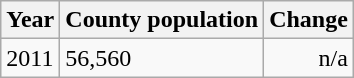<table class="wikitable">
<tr>
<th>Year</th>
<th>County population</th>
<th>Change</th>
</tr>
<tr>
<td>2011</td>
<td>56,560</td>
<td align="right">n/a</td>
</tr>
</table>
